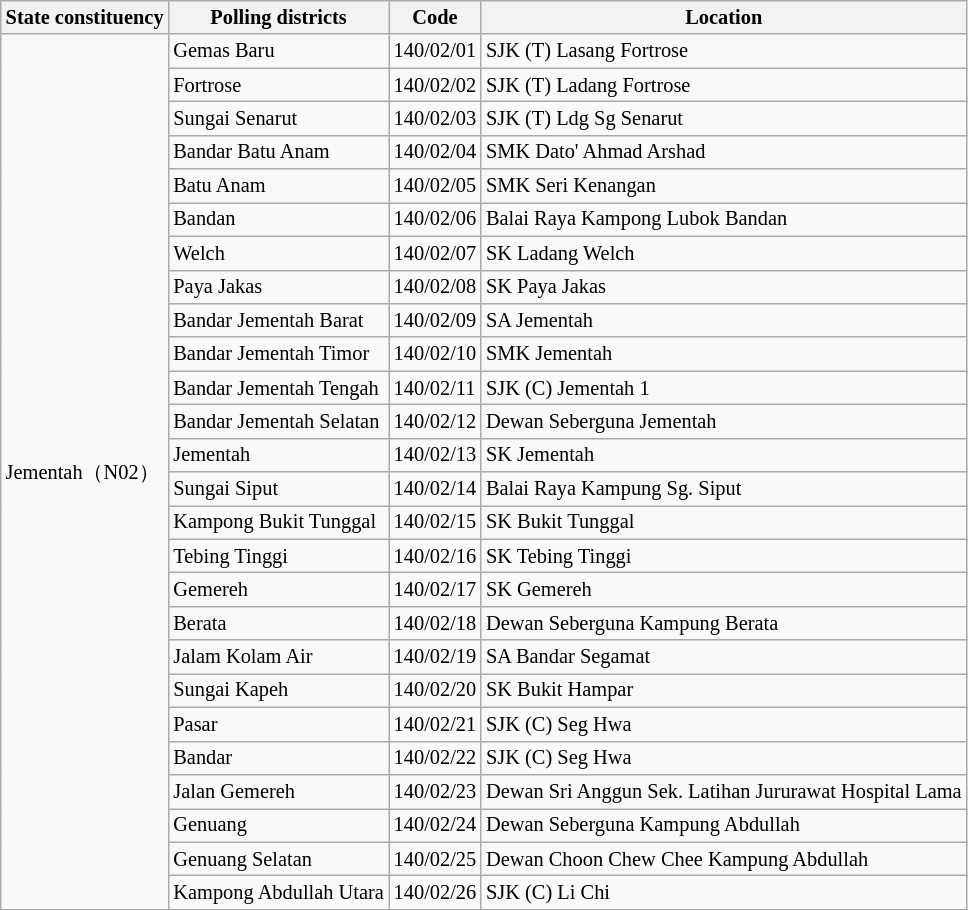<table class="wikitable sortable mw-collapsible" style="white-space:nowrap;font-size:85%">
<tr>
<th>State constituency</th>
<th>Polling districts</th>
<th>Code</th>
<th>Location</th>
</tr>
<tr>
<td rowspan="26">Jementah（N02）</td>
<td>Gemas Baru</td>
<td>140/02/01</td>
<td>SJK (T) Lasang Fortrose</td>
</tr>
<tr>
<td>Fortrose</td>
<td>140/02/02</td>
<td>SJK (T) Ladang Fortrose</td>
</tr>
<tr>
<td>Sungai Senarut</td>
<td>140/02/03</td>
<td>SJK (T) Ldg Sg Senarut</td>
</tr>
<tr>
<td>Bandar Batu Anam</td>
<td>140/02/04</td>
<td>SMK Dato' Ahmad Arshad</td>
</tr>
<tr>
<td>Batu Anam</td>
<td>140/02/05</td>
<td>SMK Seri Kenangan</td>
</tr>
<tr>
<td>Bandan</td>
<td>140/02/06</td>
<td>Balai Raya Kampong Lubok Bandan</td>
</tr>
<tr>
<td>Welch</td>
<td>140/02/07</td>
<td>SK Ladang Welch</td>
</tr>
<tr>
<td>Paya Jakas</td>
<td>140/02/08</td>
<td>SK Paya Jakas</td>
</tr>
<tr>
<td>Bandar Jementah Barat</td>
<td>140/02/09</td>
<td>SA Jementah</td>
</tr>
<tr>
<td>Bandar Jementah Timor</td>
<td>140/02/10</td>
<td>SMK Jementah</td>
</tr>
<tr>
<td>Bandar Jementah Tengah</td>
<td>140/02/11</td>
<td>SJK (C) Jementah 1</td>
</tr>
<tr>
<td>Bandar Jementah Selatan</td>
<td>140/02/12</td>
<td>Dewan Seberguna Jementah</td>
</tr>
<tr>
<td>Jementah</td>
<td>140/02/13</td>
<td>SK Jementah</td>
</tr>
<tr>
<td>Sungai Siput</td>
<td>140/02/14</td>
<td>Balai Raya Kampung Sg. Siput</td>
</tr>
<tr>
<td>Kampong Bukit Tunggal</td>
<td>140/02/15</td>
<td>SK Bukit Tunggal</td>
</tr>
<tr>
<td>Tebing Tinggi</td>
<td>140/02/16</td>
<td>SK Tebing Tinggi</td>
</tr>
<tr>
<td>Gemereh</td>
<td>140/02/17</td>
<td>SK Gemereh</td>
</tr>
<tr>
<td>Berata</td>
<td>140/02/18</td>
<td>Dewan Seberguna Kampung Berata</td>
</tr>
<tr>
<td>Jalam Kolam Air</td>
<td>140/02/19</td>
<td>SA Bandar Segamat</td>
</tr>
<tr>
<td>Sungai Kapeh</td>
<td>140/02/20</td>
<td>SK Bukit Hampar</td>
</tr>
<tr>
<td>Pasar</td>
<td>140/02/21</td>
<td>SJK (C) Seg Hwa</td>
</tr>
<tr>
<td>Bandar</td>
<td>140/02/22</td>
<td>SJK (C) Seg Hwa</td>
</tr>
<tr>
<td>Jalan Gemereh</td>
<td>140/02/23</td>
<td>Dewan Sri Anggun Sek. Latihan Jururawat Hospital Lama</td>
</tr>
<tr>
<td>Genuang</td>
<td>140/02/24</td>
<td>Dewan Seberguna Kampung Abdullah</td>
</tr>
<tr>
<td>Genuang Selatan</td>
<td>140/02/25</td>
<td>Dewan Choon Chew Chee Kampung Abdullah</td>
</tr>
<tr>
<td>Kampong Abdullah Utara</td>
<td>140/02/26</td>
<td>SJK (C) Li Chi</td>
</tr>
</table>
